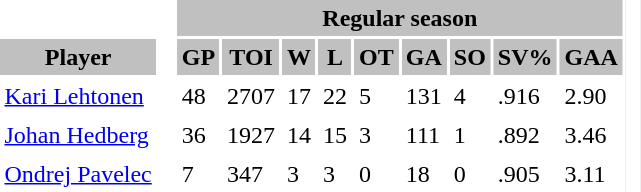<table BORDER="0" CELLPADDING="3" CELLSPACING="2" ID="Table1">
<tr ALIGN="center" bgcolor="#c0c0c0">
<th ALIGN="center" colspan="1" bgcolor="#ffffff"> </th>
<th ALIGN="center" rowspan="99" bgcolor="#ffffff"> </th>
<th ALIGN="center" colspan="9">Regular season</th>
<th ALIGN="center" rowspan="99" bgcolor="#ffffff"> </th>
</tr>
<tr ALIGN="center" bgcolor="#c0c0c0">
<th ALIGN="center">Player</th>
<th ALIGN="center">GP</th>
<th ALIGN="center">TOI</th>
<th ALIGN="center">W</th>
<th ALIGN="center">L</th>
<th ALIGN="center">OT</th>
<th ALIGN="center">GA</th>
<th ALIGN="center">SO</th>
<th ALIGN="center">SV%</th>
<th ALIGN="center">GAA</th>
</tr>
<tr>
<td><a href='#'>Kari Lehtonen</a></td>
<td>48</td>
<td>2707</td>
<td>17</td>
<td>22</td>
<td>5</td>
<td>131</td>
<td>4</td>
<td>.916</td>
<td>2.90</td>
</tr>
<tr>
<td><a href='#'>Johan Hedberg</a></td>
<td>36</td>
<td>1927</td>
<td>14</td>
<td>15</td>
<td>3</td>
<td>111</td>
<td>1</td>
<td>.892</td>
<td>3.46</td>
</tr>
<tr>
<td><a href='#'>Ondrej Pavelec</a></td>
<td>7</td>
<td>347</td>
<td>3</td>
<td>3</td>
<td>0</td>
<td>18</td>
<td>0</td>
<td>.905</td>
<td>3.11</td>
</tr>
</table>
